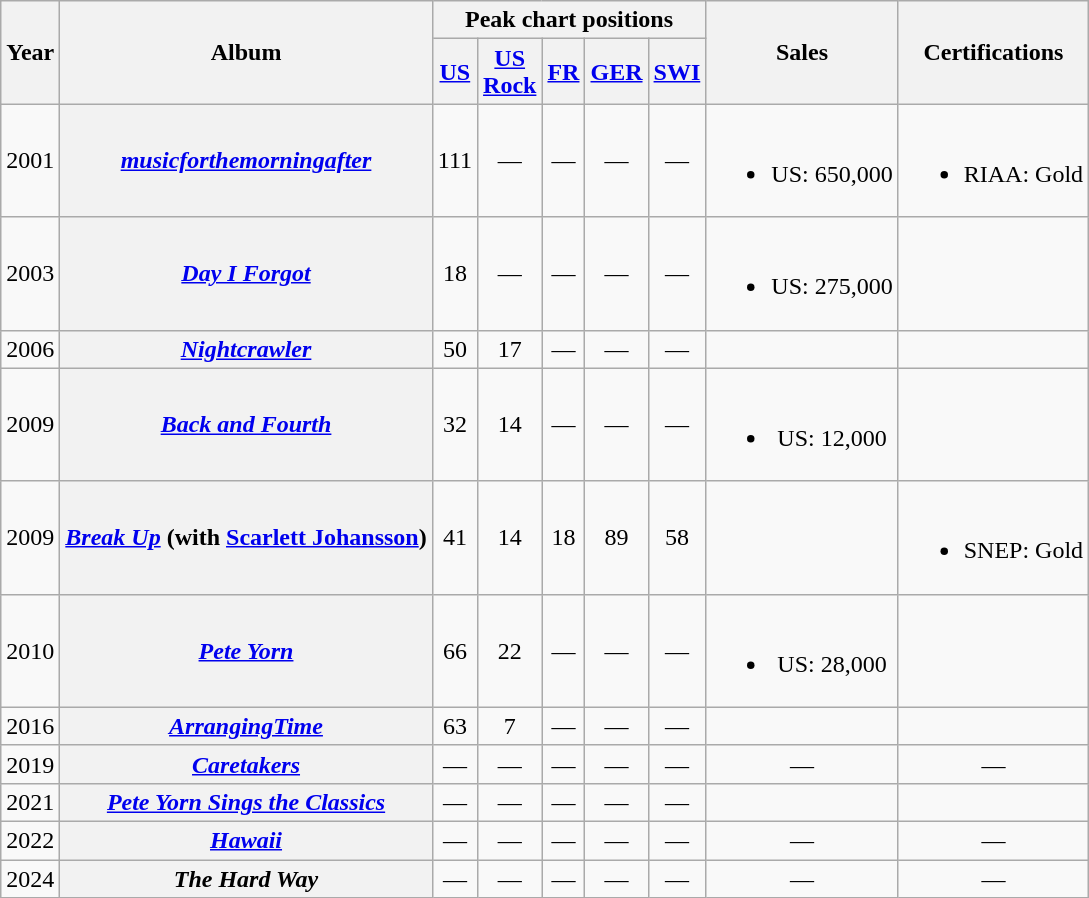<table class="wikitable plainrowheaders" style="text-align:center;">
<tr>
<th class="col" rowspan="2">Year</th>
<th class="col" rowspan="2">Album</th>
<th class="col" colspan="5">Peak chart positions</th>
<th class="col" rowspan="2">Sales</th>
<th class="col" rowspan="2">Certifications</th>
</tr>
<tr>
<th class="col"><a href='#'>US</a><br></th>
<th class="col"><a href='#'>US<br>Rock</a><br></th>
<th class="col"><a href='#'>FR</a><br></th>
<th class="col"><a href='#'>GER</a><br></th>
<th class="col"><a href='#'>SWI</a><br></th>
</tr>
<tr>
<td>2001</td>
<th scope="row"><em><a href='#'>musicforthemorningafter</a></em></th>
<td>111</td>
<td>—</td>
<td>—</td>
<td>—</td>
<td>—</td>
<td><br><ul><li>US: 650,000</li></ul></td>
<td><br><ul><li>RIAA: Gold</li></ul></td>
</tr>
<tr>
<td>2003</td>
<th scope="row"><em><a href='#'>Day I Forgot</a></em></th>
<td>18</td>
<td>—</td>
<td>—</td>
<td>—</td>
<td>—</td>
<td><br><ul><li>US: 275,000</li></ul></td>
<td></td>
</tr>
<tr>
<td>2006</td>
<th scope="row"><em><a href='#'>Nightcrawler</a></em></th>
<td>50</td>
<td>17</td>
<td>—</td>
<td>—</td>
<td>—</td>
<td></td>
<td></td>
</tr>
<tr>
<td>2009</td>
<th scope="row"><em><a href='#'>Back and Fourth</a></em></th>
<td>32</td>
<td>14</td>
<td>—</td>
<td>—</td>
<td>—</td>
<td><br><ul><li>US: 12,000</li></ul></td>
<td></td>
</tr>
<tr>
<td>2009</td>
<th scope="row"><em><a href='#'>Break Up</a></em> (with <a href='#'>Scarlett Johansson</a>)</th>
<td>41</td>
<td>14</td>
<td>18</td>
<td>89</td>
<td>58</td>
<td></td>
<td><br><ul><li>SNEP: Gold</li></ul></td>
</tr>
<tr>
<td>2010</td>
<th scope="row"><em><a href='#'>Pete Yorn</a></em></th>
<td>66</td>
<td>22</td>
<td>—</td>
<td>—</td>
<td>—</td>
<td><br><ul><li>US: 28,000</li></ul></td>
<td></td>
</tr>
<tr>
<td>2016</td>
<th scope="row"><em><a href='#'>ArrangingTime</a></em></th>
<td>63</td>
<td>7</td>
<td>—</td>
<td>—</td>
<td>—</td>
<td></td>
<td></td>
</tr>
<tr>
<td>2019</td>
<th scope="row"><em><a href='#'>Caretakers</a></em></th>
<td>—</td>
<td>—</td>
<td>—</td>
<td>—</td>
<td>—</td>
<td>—</td>
<td>—</td>
</tr>
<tr>
<td>2021</td>
<th scope="row"><em><a href='#'>Pete Yorn Sings the Classics</a></em></th>
<td>—</td>
<td>—</td>
<td>—</td>
<td>—</td>
<td>—</td>
<td></td>
<td></td>
</tr>
<tr>
<td>2022</td>
<th scope="row"><em><a href='#'>Hawaii</a></em></th>
<td>—</td>
<td>—</td>
<td>—</td>
<td>—</td>
<td>—</td>
<td>—</td>
<td>—</td>
</tr>
<tr>
<td>2024</td>
<th scope="row"><em>The Hard Way</em></th>
<td>—</td>
<td>—</td>
<td>—</td>
<td>—</td>
<td>—</td>
<td>—</td>
<td>—</td>
</tr>
</table>
